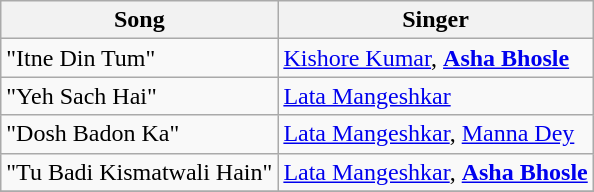<table class="wikitable">
<tr>
<th>Song</th>
<th>Singer</th>
</tr>
<tr>
<td>"Itne Din Tum"</td>
<td><a href='#'>Kishore Kumar</a>, <strong><a href='#'>Asha Bhosle</a></strong></td>
</tr>
<tr>
<td>"Yeh Sach Hai"</td>
<td><a href='#'>Lata Mangeshkar</a></td>
</tr>
<tr>
<td>"Dosh Badon Ka"</td>
<td><a href='#'>Lata Mangeshkar</a>, <a href='#'>Manna Dey</a></td>
</tr>
<tr>
<td>"Tu Badi Kismatwali Hain"</td>
<td><a href='#'>Lata Mangeshkar</a>, <strong><a href='#'>Asha Bhosle</a></strong></td>
</tr>
<tr>
</tr>
</table>
